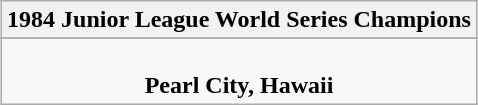<table class="wikitable" style="text-align: center; margin: 0 auto;">
<tr>
<th>1984 Junior League World Series Champions</th>
</tr>
<tr>
</tr>
<tr>
<td><br><strong>Pearl City, Hawaii</strong></td>
</tr>
</table>
